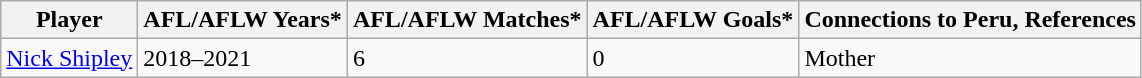<table class="wikitable sortable">
<tr>
<th>Player</th>
<th>AFL/AFLW Years*</th>
<th>AFL/AFLW Matches*</th>
<th>AFL/AFLW Goals*</th>
<th>Connections to Peru, References</th>
</tr>
<tr>
<td><a href='#'>Nick Shipley</a></td>
<td>2018–2021</td>
<td>6</td>
<td>0</td>
<td>Mother</td>
</tr>
</table>
